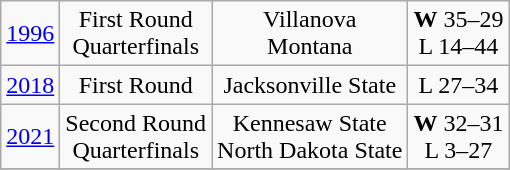<table class="wikitable">
<tr align="center">
<td><a href='#'>1996</a></td>
<td>First Round<br>Quarterfinals</td>
<td>Villanova<br>Montana</td>
<td><strong>W</strong> 35–29<br>L 14–44</td>
</tr>
<tr align="center">
<td><a href='#'>2018</a></td>
<td>First Round</td>
<td>Jacksonville State</td>
<td>L 27–34</td>
</tr>
<tr align="center">
<td><a href='#'>2021</a></td>
<td>Second Round<br>Quarterfinals</td>
<td>Kennesaw State<br>North Dakota State</td>
<td><strong>W</strong> 32–31<br> L 3–27</td>
</tr>
<tr align="center">
</tr>
</table>
